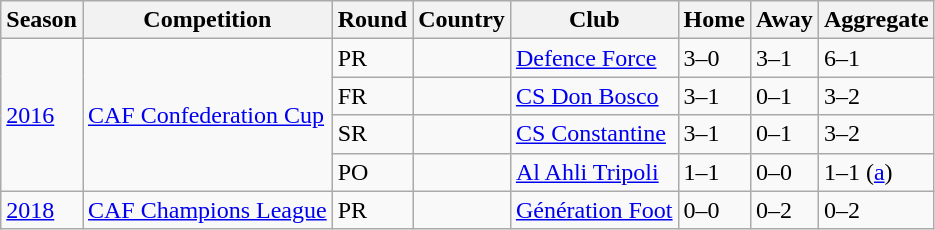<table class=wikitable>
<tr>
<th>Season</th>
<th>Competition</th>
<th>Round</th>
<th>Country</th>
<th>Club</th>
<th>Home</th>
<th>Away</th>
<th>Aggregate</th>
</tr>
<tr>
<td rowspan=4><a href='#'>2016</a></td>
<td rowspan=4><a href='#'>CAF Confederation Cup</a></td>
<td>PR</td>
<td></td>
<td><a href='#'>Defence Force</a></td>
<td>3–0</td>
<td>3–1</td>
<td>6–1</td>
</tr>
<tr>
<td>FR</td>
<td></td>
<td><a href='#'>CS Don Bosco</a></td>
<td>3–1</td>
<td>0–1</td>
<td>3–2</td>
</tr>
<tr>
<td>SR</td>
<td></td>
<td><a href='#'>CS Constantine</a></td>
<td>3–1</td>
<td>0–1</td>
<td>3–2</td>
</tr>
<tr>
<td>PO</td>
<td></td>
<td><a href='#'>Al Ahli Tripoli</a></td>
<td>1–1</td>
<td>0–0</td>
<td>1–1 (<a href='#'>a</a>)</td>
</tr>
<tr>
<td><a href='#'>2018</a></td>
<td><a href='#'>CAF Champions League</a></td>
<td>PR</td>
<td></td>
<td><a href='#'>Génération Foot</a></td>
<td>0–0</td>
<td>0–2</td>
<td>0–2</td>
</tr>
</table>
